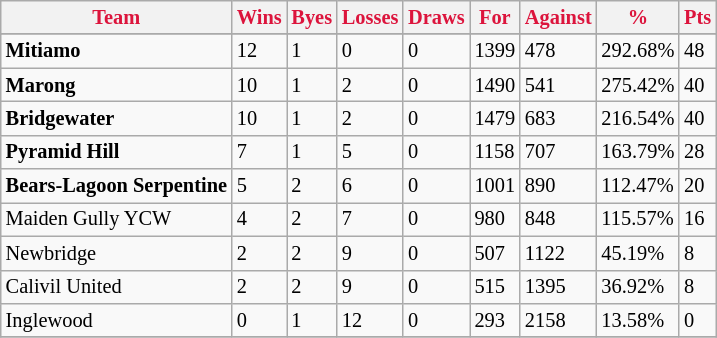<table style="font-size: 85%; text-align: left;" class="wikitable">
<tr>
<th style="color:crimson">Team</th>
<th style="color:crimson">Wins</th>
<th style="color:crimson">Byes</th>
<th style="color:crimson">Losses</th>
<th style="color:crimson">Draws</th>
<th style="color:crimson">For</th>
<th style="color:crimson">Against</th>
<th style="color:crimson">%</th>
<th style="color:crimson">Pts</th>
</tr>
<tr>
</tr>
<tr>
</tr>
<tr>
<td><strong>	Mitiamo	</strong></td>
<td>12</td>
<td>1</td>
<td>0</td>
<td>0</td>
<td>1399</td>
<td>478</td>
<td>292.68%</td>
<td>48</td>
</tr>
<tr>
<td><strong>	Marong </strong></td>
<td>10</td>
<td>1</td>
<td>2</td>
<td>0</td>
<td>1490</td>
<td>541</td>
<td>275.42%</td>
<td>40</td>
</tr>
<tr>
<td><strong>	Bridgewater	</strong></td>
<td>10</td>
<td>1</td>
<td>2</td>
<td>0</td>
<td>1479</td>
<td>683</td>
<td>216.54%</td>
<td>40</td>
</tr>
<tr>
<td><strong>	Pyramid Hill	</strong></td>
<td>7</td>
<td>1</td>
<td>5</td>
<td>0</td>
<td>1158</td>
<td>707</td>
<td>163.79%</td>
<td>28</td>
</tr>
<tr>
<td><strong>	Bears-Lagoon Serpentine	</strong></td>
<td>5</td>
<td>2</td>
<td>6</td>
<td>0</td>
<td>1001</td>
<td>890</td>
<td>112.47%</td>
<td>20</td>
</tr>
<tr>
<td>Maiden Gully YCW</td>
<td>4</td>
<td>2</td>
<td>7</td>
<td>0</td>
<td>980</td>
<td>848</td>
<td>115.57%</td>
<td>16</td>
</tr>
<tr>
<td>Newbridge</td>
<td>2</td>
<td>2</td>
<td>9</td>
<td>0</td>
<td>507</td>
<td>1122</td>
<td>45.19%</td>
<td>8</td>
</tr>
<tr>
<td>Calivil United</td>
<td>2</td>
<td>2</td>
<td>9</td>
<td>0</td>
<td>515</td>
<td>1395</td>
<td>36.92%</td>
<td>8</td>
</tr>
<tr>
<td>Inglewood</td>
<td>0</td>
<td>1</td>
<td>12</td>
<td>0</td>
<td>293</td>
<td>2158</td>
<td>13.58%</td>
<td>0</td>
</tr>
<tr>
</tr>
</table>
